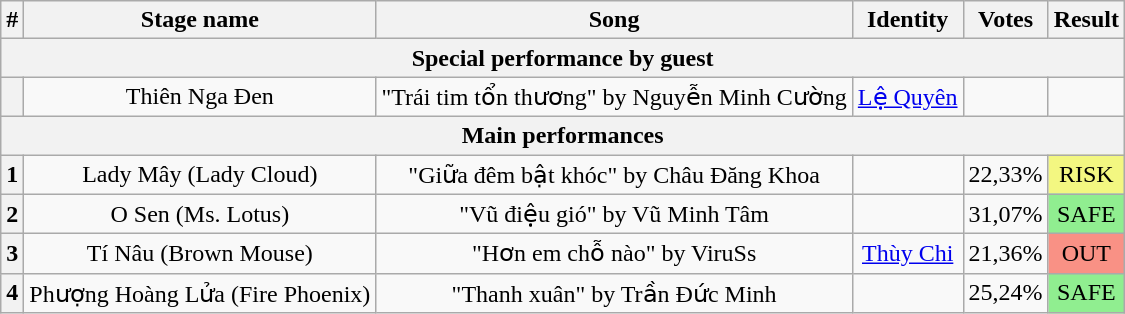<table class="wikitable plainrowheaders" style="text-align: center;">
<tr>
<th>#</th>
<th>Stage name</th>
<th>Song</th>
<th>Identity</th>
<th>Votes</th>
<th>Result</th>
</tr>
<tr>
<th colspan="6">Special performance by guest</th>
</tr>
<tr>
<th></th>
<td>Thiên Nga Đen</td>
<td>"Trái tim tổn thương" by Nguyễn Minh Cường</td>
<td><a href='#'>Lệ Quyên</a></td>
<td></td>
<td></td>
</tr>
<tr>
<th colspan="6">Main performances</th>
</tr>
<tr>
<th>1</th>
<td>Lady Mây (Lady Cloud)</td>
<td>"Giữa đêm bật khóc" by Châu Đăng Khoa</td>
<td></td>
<td>22,33%</td>
<td bgcolor="#F3F781">RISK</td>
</tr>
<tr>
<th>2</th>
<td>O Sen (Ms. Lotus)</td>
<td>"Vũ điệu gió" by Vũ Minh Tâm</td>
<td></td>
<td>31,07%</td>
<td bgcolor=lightgreen>SAFE</td>
</tr>
<tr>
<th>3</th>
<td>Tí Nâu (Brown Mouse)</td>
<td>"Hơn em chỗ nào" by ViruSs</td>
<td><a href='#'>Thùy Chi</a></td>
<td>21,36%</td>
<td bgcolor="#F99185">OUT</td>
</tr>
<tr>
<th>4</th>
<td>Phượng Hoàng Lửa (Fire Phoenix)</td>
<td>"Thanh xuân" by Trần Đức Minh</td>
<td></td>
<td>25,24%</td>
<td bgcolor=lightgreen>SAFE</td>
</tr>
</table>
